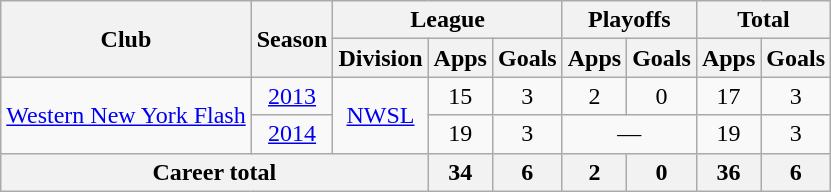<table class="wikitable" style="text-align: center;">
<tr>
<th rowspan="2">Club</th>
<th rowspan="2">Season</th>
<th colspan="3">League</th>
<th colspan="2">Playoffs</th>
<th colspan="2">Total</th>
</tr>
<tr>
<th>Division</th>
<th>Apps</th>
<th>Goals</th>
<th>Apps</th>
<th>Goals</th>
<th>Apps</th>
<th>Goals</th>
</tr>
<tr>
<td rowspan="2"><a href='#'>Western New York Flash</a></td>
<td><a href='#'>2013</a></td>
<td rowspan="2"><a href='#'>NWSL</a></td>
<td>15</td>
<td>3</td>
<td>2</td>
<td>0</td>
<td>17</td>
<td>3</td>
</tr>
<tr>
<td><a href='#'>2014</a></td>
<td>19</td>
<td>3</td>
<td colspan="2">—</td>
<td>19</td>
<td>3</td>
</tr>
<tr>
<th colspan="3">Career total</th>
<th>34</th>
<th>6</th>
<th>2</th>
<th>0</th>
<th>36</th>
<th>6</th>
</tr>
</table>
